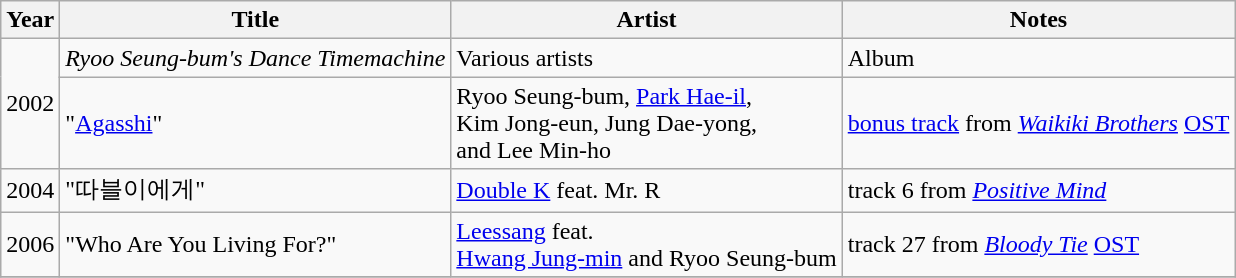<table class="wikitable sortable">
<tr>
<th>Year</th>
<th>Title</th>
<th>Artist</th>
<th class="unsortable">Notes</th>
</tr>
<tr>
<td rowspan=2>2002</td>
<td><em>Ryoo Seung-bum's Dance Timemachine</em></td>
<td>Various artists</td>
<td>Album</td>
</tr>
<tr>
<td>"<a href='#'>Agasshi</a>"</td>
<td>Ryoo Seung-bum, <a href='#'>Park Hae-il</a>, <br> Kim Jong-eun, Jung Dae-yong, <br> and Lee Min-ho</td>
<td><a href='#'>bonus track</a> from <em><a href='#'>Waikiki Brothers</a></em> <a href='#'>OST</a></td>
</tr>
<tr>
<td>2004</td>
<td>"따블이에게"</td>
<td><a href='#'>Double K</a> feat. Mr. R</td>
<td>track 6 from <em><a href='#'>Positive Mind</a></em></td>
</tr>
<tr>
<td>2006</td>
<td>"Who Are You Living For?"</td>
<td><a href='#'>Leessang</a> feat. <br> <a href='#'>Hwang Jung-min</a> and Ryoo Seung-bum</td>
<td>track 27 from <em><a href='#'>Bloody Tie</a></em> <a href='#'>OST</a></td>
</tr>
<tr>
</tr>
</table>
